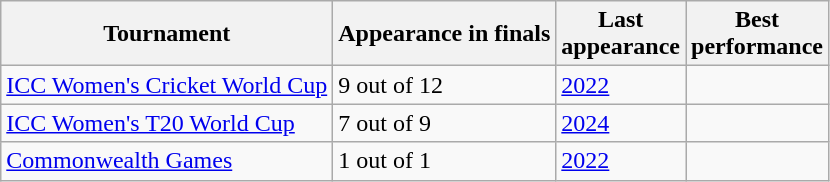<table class="wikitable sortable" style="text-align:left;">
<tr>
<th>Tournament</th>
<th data-sort-type="number">Appearance in finals</th>
<th>Last<br>appearance</th>
<th>Best<br>performance</th>
</tr>
<tr>
<td><a href='#'>ICC Women's Cricket World Cup</a></td>
<td>9 out of 12</td>
<td><a href='#'>2022</a></td>
<td></td>
</tr>
<tr>
<td><a href='#'>ICC Women's T20 World Cup</a></td>
<td>7 out of 9</td>
<td><a href='#'>2024</a></td>
<td></td>
</tr>
<tr>
<td><a href='#'>Commonwealth Games</a></td>
<td>1 out of 1</td>
<td><a href='#'>2022</a></td>
<td></td>
</tr>
</table>
